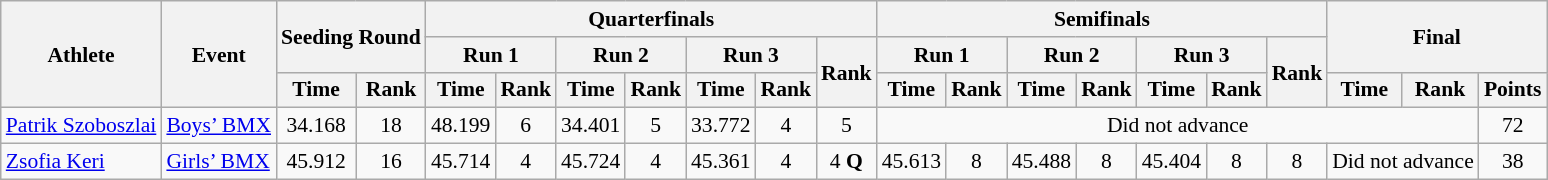<table class="wikitable" border="1" style="font-size:90%">
<tr>
<th rowspan=3>Athlete</th>
<th rowspan=3>Event</th>
<th rowspan=2 colspan=2>Seeding Round</th>
<th colspan=7>Quarterfinals</th>
<th colspan=7>Semifinals</th>
<th rowspan=2 colspan=3>Final</th>
</tr>
<tr>
<th colspan=2>Run 1</th>
<th colspan=2>Run 2</th>
<th colspan=2>Run 3</th>
<th rowspan=2>Rank</th>
<th colspan=2>Run 1</th>
<th colspan=2>Run 2</th>
<th colspan=2>Run 3</th>
<th rowspan=2>Rank</th>
</tr>
<tr>
<th>Time</th>
<th>Rank</th>
<th>Time</th>
<th>Rank</th>
<th>Time</th>
<th>Rank</th>
<th>Time</th>
<th>Rank</th>
<th>Time</th>
<th>Rank</th>
<th>Time</th>
<th>Rank</th>
<th>Time</th>
<th>Rank</th>
<th>Time</th>
<th>Rank</th>
<th>Points</th>
</tr>
<tr>
<td><a href='#'>Patrik Szoboszlai</a></td>
<td><a href='#'>Boys’ BMX</a></td>
<td align=center>34.168</td>
<td align=center>18</td>
<td align=center>48.199</td>
<td align=center>6</td>
<td align=center>34.401</td>
<td align=center>5</td>
<td align=center>33.772</td>
<td align=center>4</td>
<td align=center>5</td>
<td align=center colspan=9>Did not advance</td>
<td align=center>72</td>
</tr>
<tr>
<td><a href='#'>Zsofia Keri</a></td>
<td><a href='#'>Girls’ BMX</a></td>
<td align=center>45.912</td>
<td align=center>16</td>
<td align=center>45.714</td>
<td align=center>4</td>
<td align=center>45.724</td>
<td align=center>4</td>
<td align=center>45.361</td>
<td align=center>4</td>
<td align=center>4 <strong>Q</strong></td>
<td align=center>45.613</td>
<td align=center>8</td>
<td align=center>45.488</td>
<td align=center>8</td>
<td align=center>45.404</td>
<td align=center>8</td>
<td align=center>8</td>
<td align=center colspan=2>Did not advance</td>
<td align=center>38</td>
</tr>
</table>
